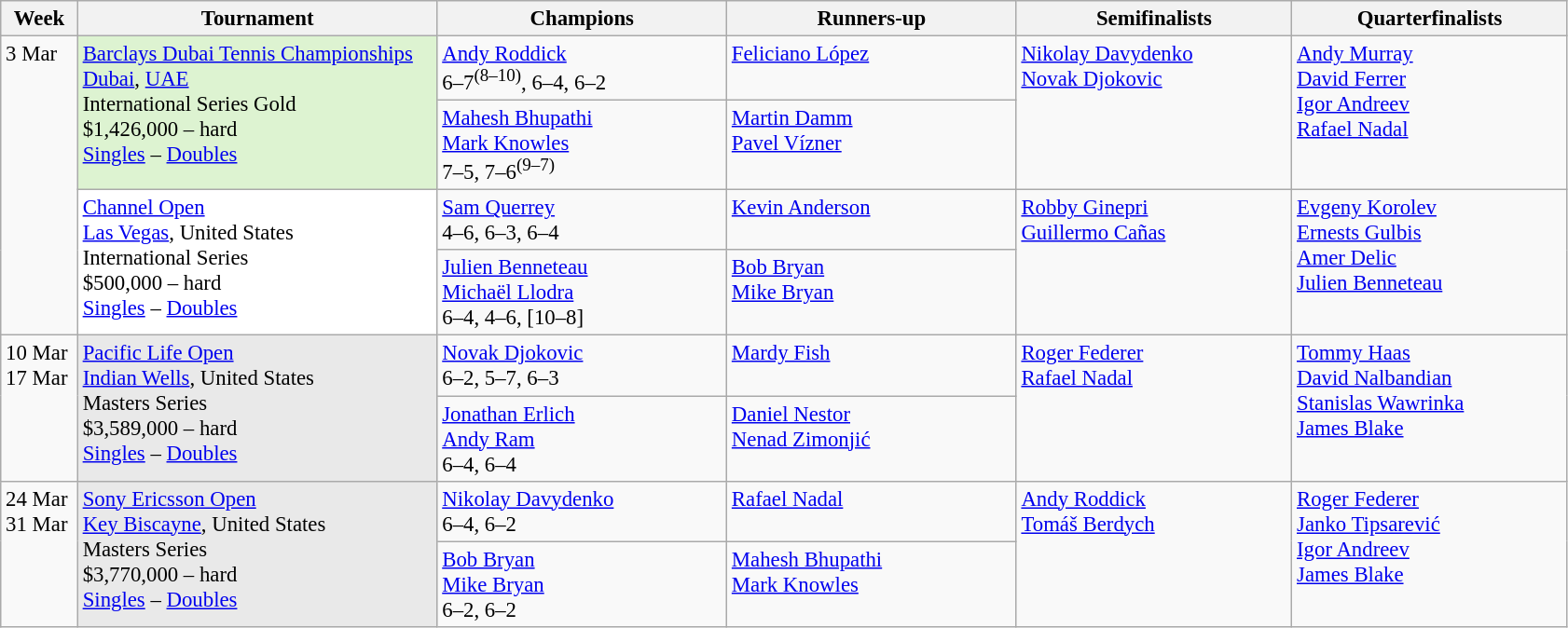<table class=wikitable style=font-size:95%>
<tr>
<th style="width:48px;">Week</th>
<th style="width:250px;">Tournament</th>
<th style="width:200px;">Champions</th>
<th style="width:200px;">Runners-up</th>
<th style="width:190px;">Semifinalists</th>
<th style="width:190px;">Quarterfinalists</th>
</tr>
<tr valign=top>
<td rowspan=4>3 Mar</td>
<td style="background:#DDF3D1;" rowspan=2><a href='#'>Barclays Dubai Tennis Championships</a><br> <a href='#'>Dubai</a>, <a href='#'>UAE</a><br>International Series Gold<br>$1,426,000 – hard <br><a href='#'>Singles</a> – <a href='#'>Doubles</a></td>
<td> <a href='#'>Andy Roddick</a><br>6–7<sup>(8–10)</sup>, 6–4, 6–2</td>
<td> <a href='#'>Feliciano López</a></td>
<td rowspan=2> <a href='#'>Nikolay Davydenko</a><br> <a href='#'>Novak Djokovic</a></td>
<td rowspan=2> <a href='#'>Andy Murray</a>  <br> <a href='#'>David Ferrer</a> <br> <a href='#'>Igor Andreev</a><br> <a href='#'>Rafael Nadal</a></td>
</tr>
<tr valign=top>
<td> <a href='#'>Mahesh Bhupathi</a> <br>  <a href='#'>Mark Knowles</a><br> 7–5, 7–6<sup>(9–7)</sup></td>
<td> <a href='#'>Martin Damm</a> <br>  <a href='#'>Pavel Vízner</a></td>
</tr>
<tr valign=top>
<td style="background:#FFF;" rowspan=2><a href='#'>Channel Open</a><br>  <a href='#'>Las Vegas</a>, United States<br>International Series<br>$500,000 – hard <br><a href='#'>Singles</a> – <a href='#'>Doubles</a></td>
<td> <a href='#'>Sam Querrey</a><br>4–6, 6–3, 6–4</td>
<td> <a href='#'>Kevin Anderson</a></td>
<td rowspan=2> <a href='#'>Robby Ginepri</a><br> <a href='#'>Guillermo Cañas</a></td>
<td rowspan=2> <a href='#'>Evgeny Korolev</a><br> <a href='#'>Ernests Gulbis</a><br> <a href='#'>Amer Delic</a><br> <a href='#'>Julien Benneteau</a></td>
</tr>
<tr valign=top>
<td> <a href='#'>Julien Benneteau</a> <br>  <a href='#'>Michaël Llodra</a><br> 6–4, 4–6, [10–8]</td>
<td> <a href='#'>Bob Bryan</a> <br>  <a href='#'>Mike Bryan</a></td>
</tr>
<tr valign=top>
<td rowspan=2>10 Mar<br>17 Mar</td>
<td style="background:#E9E9E9;" rowspan=2><a href='#'>Pacific Life Open</a><br> <a href='#'>Indian Wells</a>, United States<br>Masters Series<br>$3,589,000 – hard <br><a href='#'>Singles</a> – <a href='#'>Doubles</a></td>
<td> <a href='#'>Novak Djokovic</a><br>6–2, 5–7, 6–3</td>
<td> <a href='#'>Mardy Fish</a></td>
<td rowspan=2> <a href='#'>Roger Federer</a><br> <a href='#'>Rafael Nadal</a></td>
<td rowspan=2> <a href='#'>Tommy Haas</a><br> <a href='#'>David Nalbandian</a><br> <a href='#'>Stanislas Wawrinka</a><br> <a href='#'>James Blake</a></td>
</tr>
<tr valign=top>
<td> <a href='#'>Jonathan Erlich</a> <br>  <a href='#'>Andy Ram</a> <br> 6–4, 6–4</td>
<td> <a href='#'>Daniel Nestor</a> <br>  <a href='#'>Nenad Zimonjić</a></td>
</tr>
<tr valign=top>
<td rowspan=2>24 Mar<br>31 Mar</td>
<td style="background:#E9E9E9;" rowspan=2><a href='#'>Sony Ericsson Open</a><br>  <a href='#'>Key Biscayne</a>, United States<br>Masters Series<br>$3,770,000 – hard <br><a href='#'>Singles</a> – <a href='#'>Doubles</a></td>
<td> <a href='#'>Nikolay Davydenko</a><br>6–4, 6–2</td>
<td> <a href='#'>Rafael Nadal</a></td>
<td rowspan=2> <a href='#'>Andy Roddick</a><br> <a href='#'>Tomáš Berdych</a></td>
<td rowspan=2> <a href='#'>Roger Federer</a> <br> <a href='#'>Janko Tipsarević</a><br> <a href='#'>Igor Andreev</a><br> <a href='#'>James Blake</a></td>
</tr>
<tr valign=top>
<td> <a href='#'>Bob Bryan</a> <br>  <a href='#'>Mike Bryan</a> <br> 6–2, 6–2</td>
<td> <a href='#'>Mahesh Bhupathi</a> <br>  <a href='#'>Mark Knowles</a></td>
</tr>
</table>
